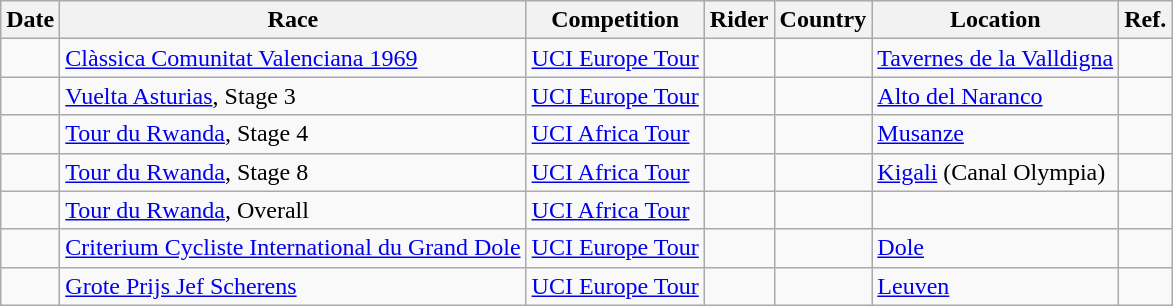<table class="wikitable sortable">
<tr>
<th>Date</th>
<th>Race</th>
<th>Competition</th>
<th>Rider</th>
<th>Country</th>
<th>Location</th>
<th class="unsortable">Ref.</th>
</tr>
<tr>
<td></td>
<td><a href='#'>Clàssica Comunitat Valenciana 1969</a></td>
<td><a href='#'>UCI Europe Tour</a></td>
<td></td>
<td></td>
<td><a href='#'>Tavernes de la Valldigna</a></td>
<td align="center"></td>
</tr>
<tr>
<td></td>
<td><a href='#'>Vuelta Asturias</a>, Stage 3</td>
<td><a href='#'>UCI Europe Tour</a></td>
<td></td>
<td></td>
<td><a href='#'>Alto del Naranco</a></td>
<td align="center"></td>
</tr>
<tr>
<td></td>
<td><a href='#'>Tour du Rwanda</a>, Stage 4</td>
<td><a href='#'>UCI Africa Tour</a></td>
<td></td>
<td></td>
<td><a href='#'>Musanze</a></td>
<td align="center"></td>
</tr>
<tr>
<td></td>
<td><a href='#'>Tour du Rwanda</a>, Stage 8</td>
<td><a href='#'>UCI Africa Tour</a></td>
<td></td>
<td></td>
<td><a href='#'>Kigali</a> (Canal Olympia)</td>
<td align="center"></td>
</tr>
<tr>
<td></td>
<td><a href='#'>Tour du Rwanda</a>, Overall</td>
<td><a href='#'>UCI Africa Tour</a></td>
<td></td>
<td></td>
<td></td>
<td align="center"></td>
</tr>
<tr>
<td></td>
<td><a href='#'>Criterium Cycliste International du Grand Dole</a></td>
<td><a href='#'>UCI Europe Tour</a></td>
<td></td>
<td></td>
<td><a href='#'>Dole</a></td>
<td align="center"></td>
</tr>
<tr>
<td></td>
<td><a href='#'>Grote Prijs Jef Scherens</a></td>
<td><a href='#'>UCI Europe Tour</a></td>
<td></td>
<td></td>
<td><a href='#'>Leuven</a></td>
<td align="center"></td>
</tr>
</table>
